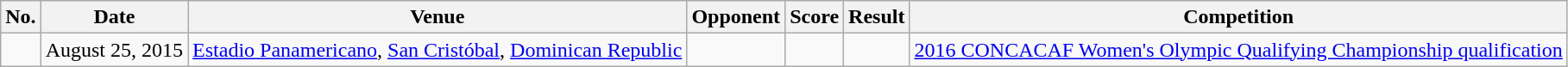<table class="wikitable">
<tr>
<th>No.</th>
<th>Date</th>
<th>Venue</th>
<th>Opponent</th>
<th>Score</th>
<th>Result</th>
<th>Competition</th>
</tr>
<tr>
<td></td>
<td>August 25, 2015</td>
<td><a href='#'>Estadio Panamericano</a>, <a href='#'>San Cristóbal</a>, <a href='#'>Dominican Republic</a></td>
<td></td>
<td></td>
<td></td>
<td><a href='#'>2016 CONCACAF Women's Olympic Qualifying Championship qualification</a></td>
</tr>
</table>
